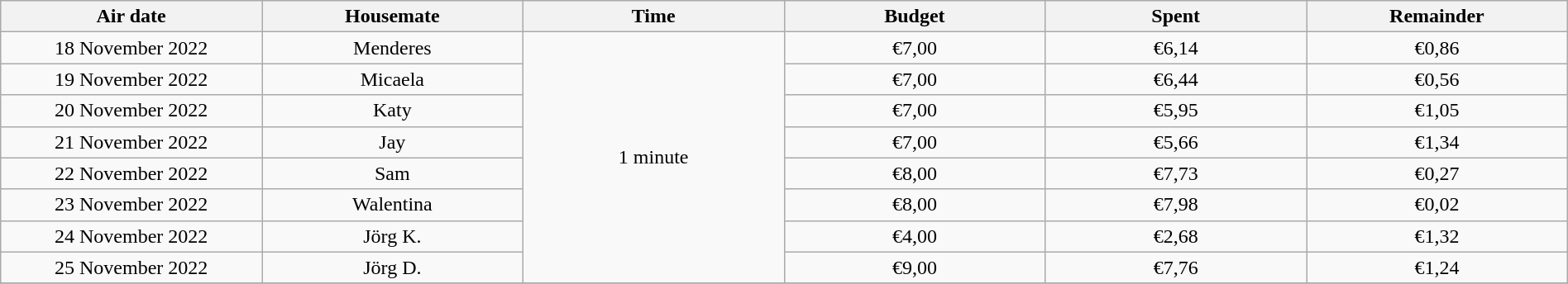<table class="wikitable" style="width:100%; text-align:center;">
<tr>
<th scope="col" style="width:100px">Air date</th>
<th scope="col" style="width:100px">Housemate</th>
<th scope="col" style="width:100px">Time</th>
<th scope="col" style="width:100px">Budget</th>
<th scope="col" style="width:100px">Spent</th>
<th scope="col" style="width:100px">Remainder</th>
</tr>
<tr>
<td>18 November 2022</td>
<td>Menderes</td>
<td rowspan="8">1 minute</td>
<td>€7,00</td>
<td>€6,14</td>
<td>€0,86</td>
</tr>
<tr>
<td>19 November 2022</td>
<td>Micaela</td>
<td>€7,00</td>
<td>€6,44</td>
<td>€0,56</td>
</tr>
<tr>
<td>20 November 2022</td>
<td>Katy</td>
<td>€7,00</td>
<td>€5,95</td>
<td>€1,05</td>
</tr>
<tr>
<td>21 November 2022</td>
<td>Jay</td>
<td>€7,00</td>
<td>€5,66</td>
<td>€1,34</td>
</tr>
<tr>
<td>22 November 2022</td>
<td>Sam</td>
<td>€8,00</td>
<td>€7,73</td>
<td>€0,27</td>
</tr>
<tr>
<td>23 November 2022</td>
<td>Walentina</td>
<td>€8,00</td>
<td>€7,98</td>
<td>€0,02</td>
</tr>
<tr>
<td>24 November 2022</td>
<td>Jörg K.</td>
<td>€4,00</td>
<td>€2,68</td>
<td>€1,32</td>
</tr>
<tr>
<td>25 November 2022</td>
<td>Jörg D.</td>
<td>€9,00</td>
<td>€7,76</td>
<td>€1,24</td>
</tr>
<tr>
</tr>
</table>
